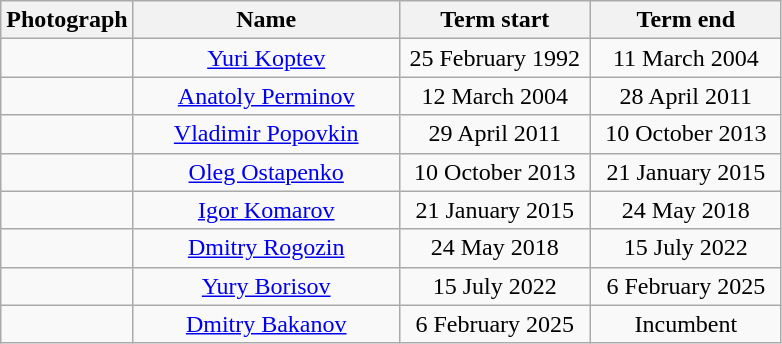<table class="wikitable sortable plainrowheaders" style="text-align: center;">
<tr>
<th scope="col" class="unsortable">Photograph</th>
<th scope="col" style="width:170px;">Name</th>
<th scope="col" style="width:120px;">Term start</th>
<th scope="col" style="width:120px;">Term end</th>
</tr>
<tr>
<td></td>
<td scope="row"><a href='#'>Yuri Koptev</a></td>
<td>25 February 1992</td>
<td>11 March 2004</td>
</tr>
<tr>
<td></td>
<td scope="row"><a href='#'>Anatoly Perminov</a></td>
<td>12 March 2004</td>
<td>28 April 2011</td>
</tr>
<tr>
<td></td>
<td scope="row"><a href='#'>Vladimir Popovkin</a></td>
<td>29 April 2011</td>
<td>10 October 2013</td>
</tr>
<tr>
<td></td>
<td scope="row"><a href='#'>Oleg Ostapenko</a></td>
<td>10 October 2013</td>
<td>21 January 2015</td>
</tr>
<tr>
<td></td>
<td scope="row"><a href='#'>Igor Komarov</a></td>
<td>21 January 2015</td>
<td>24 May 2018</td>
</tr>
<tr>
<td></td>
<td scope="row"><a href='#'>Dmitry Rogozin</a></td>
<td>24 May 2018</td>
<td>15 July 2022</td>
</tr>
<tr>
<td></td>
<td scope="row"><a href='#'>Yury Borisov</a></td>
<td>15 July 2022</td>
<td>6 February 2025</td>
</tr>
<tr>
<td></td>
<td><a href='#'>Dmitry Bakanov</a></td>
<td>6 February 2025</td>
<td>Incumbent</td>
</tr>
</table>
